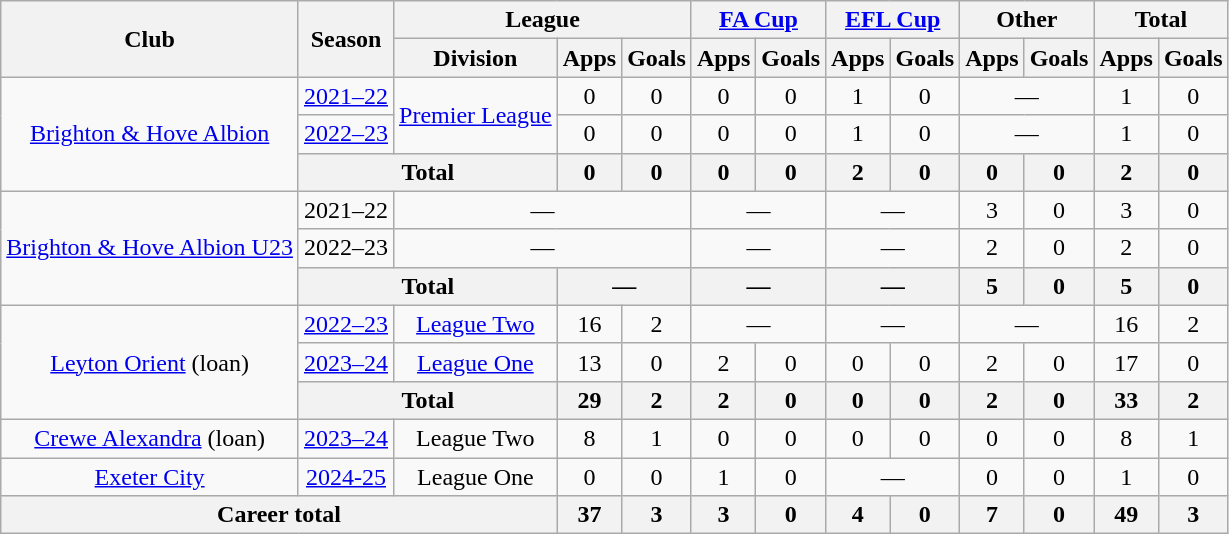<table class="wikitable" style="text-align:center">
<tr>
<th rowspan="2">Club</th>
<th rowspan="2">Season</th>
<th colspan="3">League</th>
<th colspan="2"><a href='#'>FA Cup</a></th>
<th colspan="2"><a href='#'>EFL Cup</a></th>
<th colspan="2">Other</th>
<th colspan="2">Total</th>
</tr>
<tr>
<th>Division</th>
<th>Apps</th>
<th>Goals</th>
<th>Apps</th>
<th>Goals</th>
<th>Apps</th>
<th>Goals</th>
<th>Apps</th>
<th>Goals</th>
<th>Apps</th>
<th>Goals</th>
</tr>
<tr>
<td rowspan="3"><a href='#'>Brighton & Hove Albion</a></td>
<td><a href='#'>2021–22</a></td>
<td rowspan="2"><a href='#'>Premier League</a></td>
<td>0</td>
<td>0</td>
<td>0</td>
<td>0</td>
<td>1</td>
<td>0</td>
<td colspan="2">—</td>
<td>1</td>
<td>0</td>
</tr>
<tr>
<td><a href='#'>2022–23</a></td>
<td>0</td>
<td>0</td>
<td>0</td>
<td>0</td>
<td>1</td>
<td>0</td>
<td colspan="2">—</td>
<td>1</td>
<td>0</td>
</tr>
<tr>
<th colspan="2">Total</th>
<th>0</th>
<th>0</th>
<th>0</th>
<th>0</th>
<th>2</th>
<th>0</th>
<th>0</th>
<th>0</th>
<th>2</th>
<th>0</th>
</tr>
<tr>
<td rowspan="3"><a href='#'>Brighton & Hove Albion U23</a></td>
<td>2021–22</td>
<td colspan="3">—</td>
<td colspan="2">—</td>
<td colspan="2">—</td>
<td>3</td>
<td>0</td>
<td>3</td>
<td>0</td>
</tr>
<tr>
<td>2022–23</td>
<td colspan="3">—</td>
<td colspan="2">—</td>
<td colspan="2">—</td>
<td>2</td>
<td>0</td>
<td>2</td>
<td>0</td>
</tr>
<tr>
<th colspan=2>Total</th>
<th colspan=2>—</th>
<th colspan=2>—</th>
<th colspan=2>—</th>
<th>5</th>
<th>0</th>
<th>5</th>
<th>0</th>
</tr>
<tr>
<td rowspan="3"><a href='#'>Leyton Orient</a> (loan)</td>
<td><a href='#'>2022–23</a></td>
<td><a href='#'>League Two</a></td>
<td>16</td>
<td>2</td>
<td colspan="2">—</td>
<td colspan="2">—</td>
<td colspan="2">—</td>
<td>16</td>
<td>2</td>
</tr>
<tr>
<td><a href='#'>2023–24</a></td>
<td><a href='#'>League One</a></td>
<td>13</td>
<td>0</td>
<td>2</td>
<td>0</td>
<td>0</td>
<td>0</td>
<td>2</td>
<td>0</td>
<td>17</td>
<td>0</td>
</tr>
<tr>
<th colspan=2>Total</th>
<th>29</th>
<th>2</th>
<th>2</th>
<th>0</th>
<th>0</th>
<th>0</th>
<th>2</th>
<th>0</th>
<th>33</th>
<th>2</th>
</tr>
<tr>
<td><a href='#'>Crewe Alexandra</a> (loan)</td>
<td><a href='#'>2023–24</a></td>
<td>League Two</td>
<td>8</td>
<td>1</td>
<td>0</td>
<td>0</td>
<td>0</td>
<td>0</td>
<td>0</td>
<td>0</td>
<td>8</td>
<td>1</td>
</tr>
<tr>
<td><a href='#'>Exeter City</a></td>
<td><a href='#'>2024-25</a></td>
<td>League One</td>
<td>0</td>
<td>0</td>
<td>1</td>
<td>0</td>
<td colspan="2">—</td>
<td>0</td>
<td>0</td>
<td>1</td>
<td>0</td>
</tr>
<tr>
<th colspan="3">Career total</th>
<th>37</th>
<th>3</th>
<th>3</th>
<th>0</th>
<th>4</th>
<th>0</th>
<th>7</th>
<th>0</th>
<th>49</th>
<th>3</th>
</tr>
</table>
